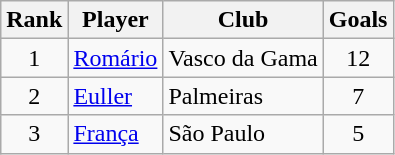<table class="wikitable">
<tr>
<th>Rank</th>
<th>Player</th>
<th>Club</th>
<th>Goals</th>
</tr>
<tr>
<td align=center>1</td>
<td><a href='#'>Romário</a></td>
<td>Vasco da Gama</td>
<td align=center>12</td>
</tr>
<tr>
<td align=center>2</td>
<td><a href='#'>Euller</a></td>
<td>Palmeiras</td>
<td align=center>7</td>
</tr>
<tr>
<td align=center>3</td>
<td><a href='#'>França</a></td>
<td>São Paulo</td>
<td align=center>5</td>
</tr>
</table>
